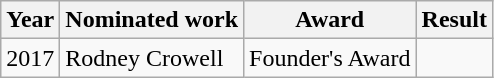<table class="wikitable sortable">
<tr>
<th>Year</th>
<th>Nominated work</th>
<th>Award</th>
<th>Result</th>
</tr>
<tr>
<td>2017</td>
<td>Rodney Crowell</td>
<td>Founder's Award</td>
<td></td>
</tr>
</table>
